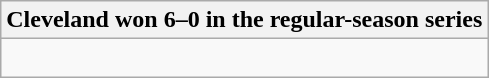<table class="wikitable collapsible collapsed">
<tr>
<th>Cleveland won 6–0 in the regular-season series</th>
</tr>
<tr>
<td><br>




</td>
</tr>
</table>
